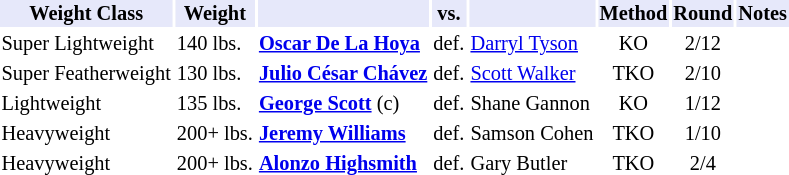<table class="toccolours" style="font-size: 85%;">
<tr>
<th style="background:#e6e8fa; color:#000; text-align:center;">Weight Class</th>
<th style="background:#e6e8fa; color:#000; text-align:center;">Weight</th>
<th style="background:#e6e8fa; color:#000; text-align:center;"></th>
<th style="background:#e6e8fa; color:#000; text-align:center;">vs.</th>
<th style="background:#e6e8fa; color:#000; text-align:center;"></th>
<th style="background:#e6e8fa; color:#000; text-align:center;">Method</th>
<th style="background:#e6e8fa; color:#000; text-align:center;">Round</th>
<th style="background:#e6e8fa; color:#000; text-align:center;">Notes</th>
</tr>
<tr>
<td>Super Lightweight</td>
<td>140 lbs.</td>
<td><strong><a href='#'>Oscar De La Hoya</a></strong></td>
<td>def.</td>
<td><a href='#'>Darryl Tyson</a></td>
<td align=center>KO</td>
<td align=center>2/12</td>
</tr>
<tr>
<td>Super Featherweight</td>
<td>130 lbs.</td>
<td><strong><a href='#'>Julio César Chávez</a></strong></td>
<td>def.</td>
<td><a href='#'>Scott Walker</a></td>
<td align=center>TKO</td>
<td align=center>2/10</td>
</tr>
<tr>
<td>Lightweight</td>
<td>135 lbs.</td>
<td><strong><a href='#'>George Scott</a></strong> (c)</td>
<td>def.</td>
<td>Shane Gannon</td>
<td align=center>KO</td>
<td align=center>1/12</td>
<td></td>
</tr>
<tr>
<td>Heavyweight</td>
<td>200+ lbs.</td>
<td><strong><a href='#'>Jeremy Williams</a></strong></td>
<td>def.</td>
<td>Samson Cohen</td>
<td align=center>TKO</td>
<td align=center>1/10</td>
</tr>
<tr>
<td>Heavyweight</td>
<td>200+ lbs.</td>
<td><strong><a href='#'>Alonzo Highsmith</a></strong></td>
<td>def.</td>
<td>Gary Butler</td>
<td align=center>TKO</td>
<td align=center>2/4</td>
</tr>
</table>
